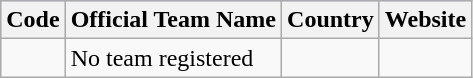<table class="wikitable">
<tr style="background:#ccccff;">
<th>Code</th>
<th>Official Team Name</th>
<th>Country</th>
<th>Website</th>
</tr>
<tr>
<td></td>
<td>No team registered</td>
<td></td>
<td></td>
</tr>
</table>
